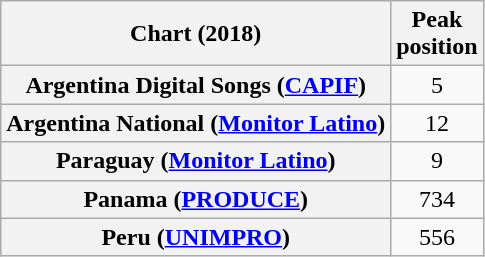<table class="wikitable sortable plainrowheaders" style="text-align:center">
<tr>
<th scope="col">Chart (2018)</th>
<th scope="col">Peak<br>position</th>
</tr>
<tr>
<th scope="row">Argentina Digital Songs (<a href='#'>CAPIF</a>)</th>
<td>5</td>
</tr>
<tr>
<th scope="row">Argentina National (<a href='#'>Monitor Latino</a>)</th>
<td>12</td>
</tr>
<tr>
<th scope="row">Paraguay (<a href='#'>Monitor Latino</a>)</th>
<td>9</td>
</tr>
<tr>
<th scope="row">Panama (<a href='#'>PRODUCE</a>)</th>
<td>734</td>
</tr>
<tr>
<th scope="row">Peru (<a href='#'>UNIMPRO</a>)</th>
<td>556</td>
</tr>
</table>
